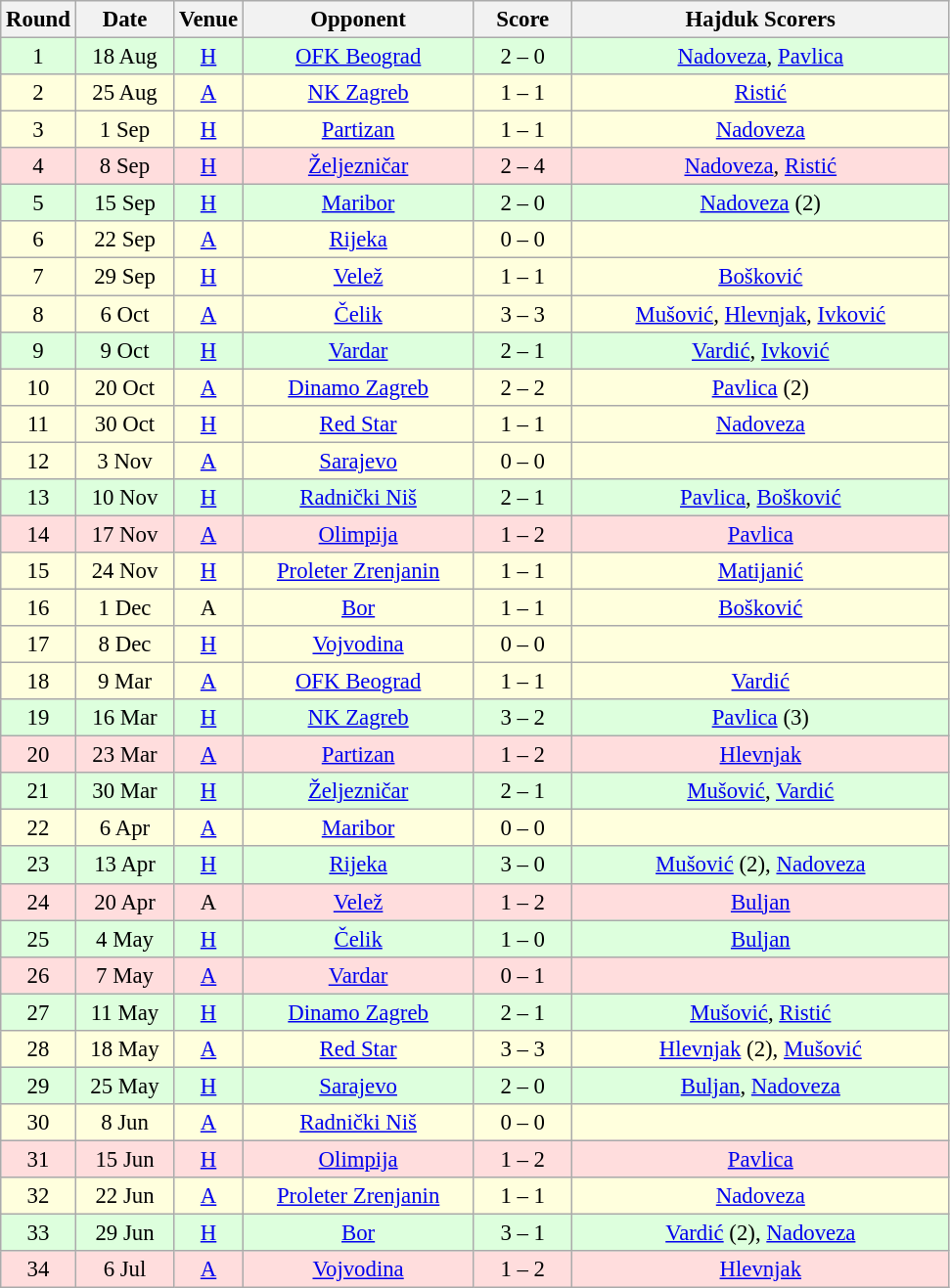<table class="wikitable sortable" style="text-align: center; font-size:95%;">
<tr>
<th width="30">Round</th>
<th width="60">Date</th>
<th width="20">Venue</th>
<th width="150">Opponent</th>
<th width="60">Score</th>
<th width="250">Hajduk Scorers</th>
</tr>
<tr bgcolor="#ddffdd">
<td>1</td>
<td>18 Aug</td>
<td><a href='#'>H</a></td>
<td><a href='#'>OFK Beograd</a></td>
<td>2 – 0</td>
<td><a href='#'>Nadoveza</a>, <a href='#'>Pavlica</a></td>
</tr>
<tr bgcolor="#ffffdd">
<td>2</td>
<td>25 Aug</td>
<td><a href='#'>A</a></td>
<td><a href='#'>NK Zagreb</a></td>
<td>1 – 1</td>
<td><a href='#'>Ristić</a></td>
</tr>
<tr bgcolor="#ffffdd">
<td>3</td>
<td>1 Sep</td>
<td><a href='#'>H</a></td>
<td><a href='#'>Partizan</a></td>
<td>1 – 1</td>
<td><a href='#'>Nadoveza</a></td>
</tr>
<tr bgcolor="#ffdddd">
<td>4</td>
<td>8 Sep</td>
<td><a href='#'>H</a></td>
<td><a href='#'>Željezničar</a></td>
<td>2 – 4</td>
<td><a href='#'>Nadoveza</a>, <a href='#'>Ristić</a></td>
</tr>
<tr bgcolor="#ddffdd">
<td>5</td>
<td>15 Sep</td>
<td><a href='#'>H</a></td>
<td><a href='#'>Maribor</a></td>
<td>2 – 0</td>
<td><a href='#'>Nadoveza</a> (2)</td>
</tr>
<tr bgcolor="#ffffdd">
<td>6</td>
<td>22 Sep</td>
<td><a href='#'>A</a></td>
<td><a href='#'>Rijeka</a></td>
<td>0 – 0</td>
<td></td>
</tr>
<tr bgcolor="#ffffdd">
<td>7</td>
<td>29 Sep</td>
<td><a href='#'>H</a></td>
<td><a href='#'>Velež</a></td>
<td>1 – 1</td>
<td><a href='#'>Bošković</a></td>
</tr>
<tr bgcolor="#ffffdd">
<td>8</td>
<td>6 Oct</td>
<td><a href='#'>A</a></td>
<td><a href='#'>Čelik</a></td>
<td>3 – 3</td>
<td><a href='#'>Mušović</a>, <a href='#'>Hlevnjak</a>, <a href='#'>Ivković</a></td>
</tr>
<tr bgcolor="#ddffdd">
<td>9</td>
<td>9 Oct</td>
<td><a href='#'>H</a></td>
<td><a href='#'>Vardar</a></td>
<td>2 – 1</td>
<td><a href='#'>Vardić</a>, <a href='#'>Ivković</a></td>
</tr>
<tr bgcolor="#ffffdd">
<td>10</td>
<td>20 Oct</td>
<td><a href='#'>A</a></td>
<td><a href='#'>Dinamo Zagreb</a></td>
<td>2 – 2</td>
<td><a href='#'>Pavlica</a> (2)</td>
</tr>
<tr bgcolor="#ffffdd">
<td>11</td>
<td>30 Oct</td>
<td><a href='#'>H</a></td>
<td><a href='#'>Red Star</a></td>
<td>1 – 1</td>
<td><a href='#'>Nadoveza</a></td>
</tr>
<tr bgcolor="#ffffdd">
<td>12</td>
<td>3 Nov</td>
<td><a href='#'>A</a></td>
<td><a href='#'>Sarajevo</a></td>
<td>0 – 0</td>
<td></td>
</tr>
<tr bgcolor="#ddffdd">
<td>13</td>
<td>10 Nov</td>
<td><a href='#'>H</a></td>
<td><a href='#'>Radnički Niš</a></td>
<td>2 – 1</td>
<td><a href='#'>Pavlica</a>, <a href='#'>Bošković</a></td>
</tr>
<tr bgcolor="#ffdddd">
<td>14</td>
<td>17 Nov</td>
<td><a href='#'>A</a></td>
<td><a href='#'>Olimpija</a></td>
<td>1 – 2</td>
<td><a href='#'>Pavlica</a></td>
</tr>
<tr bgcolor="#ffffdd">
<td>15</td>
<td>24 Nov</td>
<td><a href='#'>H</a></td>
<td><a href='#'>Proleter Zrenjanin</a></td>
<td>1 – 1</td>
<td><a href='#'>Matijanić</a></td>
</tr>
<tr bgcolor="#ffffdd">
<td>16</td>
<td>1 Dec</td>
<td>A</td>
<td><a href='#'>Bor</a></td>
<td>1 – 1</td>
<td><a href='#'>Bošković</a></td>
</tr>
<tr bgcolor="#ffffdd">
<td>17</td>
<td>8 Dec</td>
<td><a href='#'>H</a></td>
<td><a href='#'>Vojvodina</a></td>
<td>0 – 0</td>
<td></td>
</tr>
<tr bgcolor="#ffffdd">
<td>18</td>
<td>9 Mar</td>
<td><a href='#'>A</a></td>
<td><a href='#'>OFK Beograd</a></td>
<td>1 – 1</td>
<td><a href='#'>Vardić</a></td>
</tr>
<tr bgcolor="#ddffdd">
<td>19</td>
<td>16 Mar</td>
<td><a href='#'>H</a></td>
<td><a href='#'>NK Zagreb</a></td>
<td>3 – 2</td>
<td><a href='#'>Pavlica</a> (3)</td>
</tr>
<tr bgcolor="#ffdddd">
<td>20</td>
<td>23 Mar</td>
<td><a href='#'>A</a></td>
<td><a href='#'>Partizan</a></td>
<td>1 – 2</td>
<td><a href='#'>Hlevnjak</a></td>
</tr>
<tr bgcolor="#ddffdd">
<td>21</td>
<td>30 Mar</td>
<td><a href='#'>H</a></td>
<td><a href='#'>Željezničar</a></td>
<td>2 – 1</td>
<td><a href='#'>Mušović</a>, <a href='#'>Vardić</a></td>
</tr>
<tr bgcolor="#ffffdd">
<td>22</td>
<td>6 Apr</td>
<td><a href='#'>A</a></td>
<td><a href='#'>Maribor</a></td>
<td>0 – 0</td>
<td></td>
</tr>
<tr bgcolor="#ddffdd">
<td>23</td>
<td>13 Apr</td>
<td><a href='#'>H</a></td>
<td><a href='#'>Rijeka</a></td>
<td>3 – 0</td>
<td><a href='#'>Mušović</a> (2), <a href='#'>Nadoveza</a></td>
</tr>
<tr bgcolor="#ffdddd">
<td>24</td>
<td>20 Apr</td>
<td>A</td>
<td><a href='#'>Velež</a></td>
<td>1 – 2</td>
<td><a href='#'>Buljan</a></td>
</tr>
<tr bgcolor="#ddffdd">
<td>25</td>
<td>4 May</td>
<td><a href='#'>H</a></td>
<td><a href='#'>Čelik</a></td>
<td>1 – 0</td>
<td><a href='#'>Buljan</a></td>
</tr>
<tr bgcolor="#ffdddd">
<td>26</td>
<td>7 May</td>
<td><a href='#'>A</a></td>
<td><a href='#'>Vardar</a></td>
<td>0 – 1</td>
<td></td>
</tr>
<tr bgcolor="#ddffdd">
<td>27</td>
<td>11 May</td>
<td><a href='#'>H</a></td>
<td><a href='#'>Dinamo Zagreb</a></td>
<td>2 – 1</td>
<td><a href='#'>Mušović</a>, <a href='#'>Ristić</a></td>
</tr>
<tr bgcolor="#ffffdd">
<td>28</td>
<td>18 May</td>
<td><a href='#'>A</a></td>
<td><a href='#'>Red Star</a></td>
<td>3 – 3</td>
<td><a href='#'>Hlevnjak</a> (2), <a href='#'>Mušović</a></td>
</tr>
<tr bgcolor="#ddffdd">
<td>29</td>
<td>25 May</td>
<td><a href='#'>H</a></td>
<td><a href='#'>Sarajevo</a></td>
<td>2 – 0</td>
<td><a href='#'>Buljan</a>, <a href='#'>Nadoveza</a></td>
</tr>
<tr bgcolor="#ffffdd">
<td>30</td>
<td>8 Jun</td>
<td><a href='#'>A</a></td>
<td><a href='#'>Radnički Niš</a></td>
<td>0 – 0</td>
<td></td>
</tr>
<tr bgcolor="#ffdddd">
<td>31</td>
<td>15 Jun</td>
<td><a href='#'>H</a></td>
<td><a href='#'>Olimpija</a></td>
<td>1 – 2</td>
<td><a href='#'>Pavlica</a></td>
</tr>
<tr bgcolor="#ffffdd">
<td>32</td>
<td>22 Jun</td>
<td><a href='#'>A</a></td>
<td><a href='#'>Proleter Zrenjanin</a></td>
<td>1 – 1</td>
<td><a href='#'>Nadoveza</a></td>
</tr>
<tr bgcolor="#ddffdd">
<td>33</td>
<td>29 Jun</td>
<td><a href='#'>H</a></td>
<td><a href='#'>Bor</a></td>
<td>3 – 1</td>
<td><a href='#'>Vardić</a> (2), <a href='#'>Nadoveza</a></td>
</tr>
<tr bgcolor="#ffdddd">
<td>34</td>
<td>6 Jul</td>
<td><a href='#'>A</a></td>
<td><a href='#'>Vojvodina</a></td>
<td>1 – 2</td>
<td><a href='#'>Hlevnjak</a></td>
</tr>
</table>
